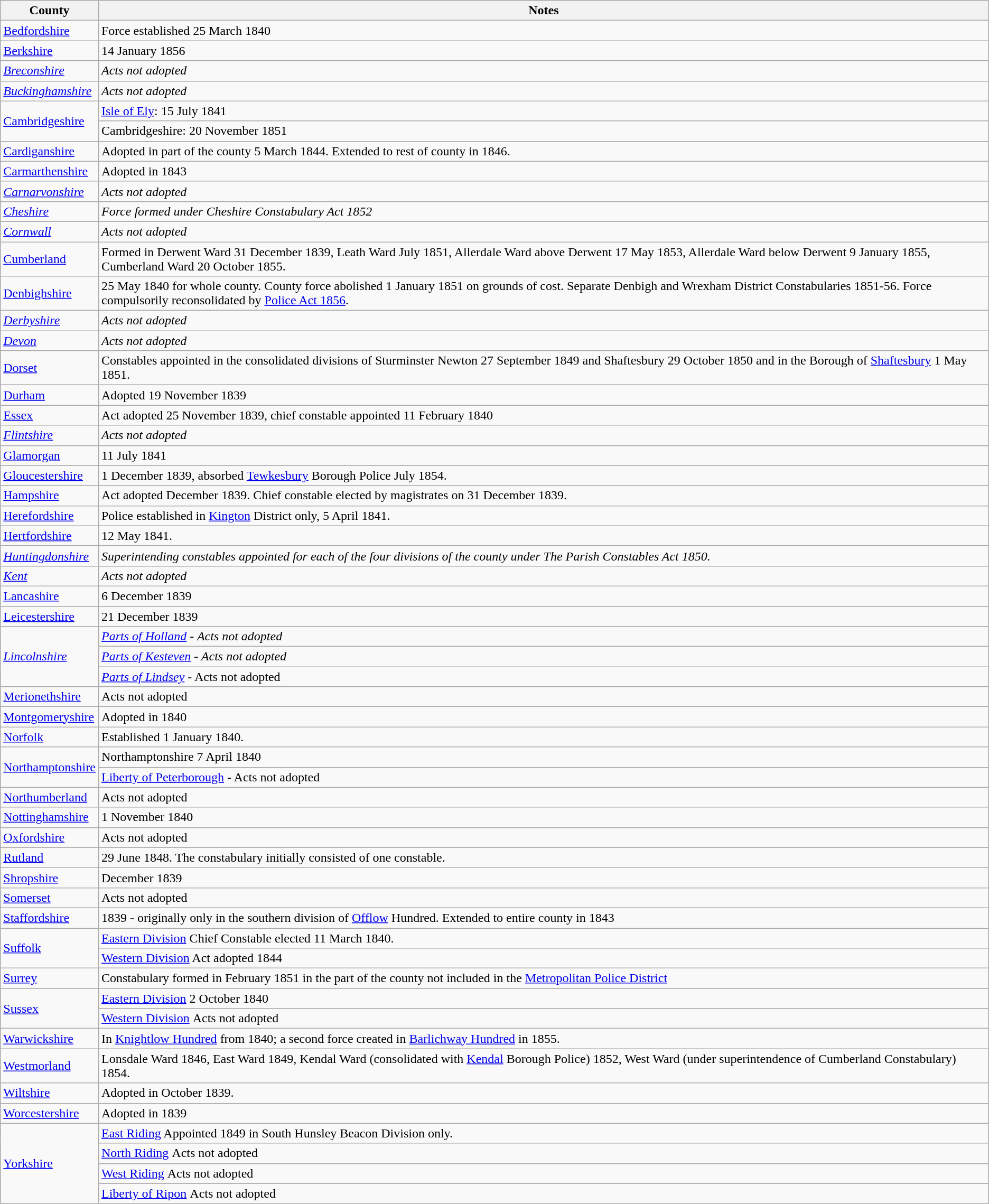<table class="wikitable">
<tr>
<th>County</th>
<th>Notes</th>
</tr>
<tr>
<td><a href='#'>Bedfordshire</a></td>
<td>Force established 25 March 1840</td>
</tr>
<tr>
<td><a href='#'>Berkshire</a></td>
<td>14 January 1856</td>
</tr>
<tr>
<td><em><a href='#'>Breconshire</a></em></td>
<td><em>Acts not adopted</em></td>
</tr>
<tr>
<td><em><a href='#'>Buckinghamshire</a></em></td>
<td><em>Acts not adopted</em></td>
</tr>
<tr>
<td rowspan=2><a href='#'>Cambridgeshire</a></td>
<td><a href='#'>Isle of Ely</a>: 15 July 1841</td>
</tr>
<tr>
<td>Cambridgeshire: 20 November 1851</td>
</tr>
<tr>
<td><a href='#'>Cardiganshire</a></td>
<td>Adopted in part of the county 5 March 1844. Extended to rest of county in 1846.</td>
</tr>
<tr>
<td><a href='#'>Carmarthenshire</a></td>
<td>Adopted in 1843</td>
</tr>
<tr>
<td><em><a href='#'>Carnarvonshire</a></em></td>
<td><em>Acts not adopted</em></td>
</tr>
<tr>
<td><em><a href='#'>Cheshire</a></em></td>
<td><em>Force formed under Cheshire Constabulary Act 1852</em></td>
</tr>
<tr>
<td><em><a href='#'>Cornwall</a></em></td>
<td><em>Acts not adopted</em></td>
</tr>
<tr>
<td><a href='#'>Cumberland</a></td>
<td>Formed in Derwent Ward 31 December 1839, Leath Ward July 1851, Allerdale Ward above Derwent 17 May 1853, Allerdale Ward below Derwent 9 January 1855, Cumberland Ward 20 October 1855.</td>
</tr>
<tr>
<td><a href='#'>Denbighshire</a></td>
<td>25 May 1840 for whole county.  County force abolished 1 January 1851 on grounds of cost. Separate Denbigh and Wrexham District Constabularies 1851-56. Force compulsorily reconsolidated by <a href='#'>Police Act 1856</a>.</td>
</tr>
<tr>
<td><em><a href='#'>Derbyshire</a></em></td>
<td><em>Acts not adopted</em></td>
</tr>
<tr>
<td><em><a href='#'>Devon</a></em></td>
<td><em>Acts not adopted</em></td>
</tr>
<tr>
<td><a href='#'>Dorset</a></td>
<td>Constables appointed in the consolidated divisions of Sturminster Newton 27 September 1849 and Shaftesbury 29 October 1850 and in the Borough of <a href='#'>Shaftesbury</a> 1 May 1851.</td>
</tr>
<tr>
<td><a href='#'>Durham</a></td>
<td>Adopted 19 November 1839</td>
</tr>
<tr>
<td><a href='#'>Essex</a></td>
<td>Act adopted 25 November 1839, chief constable appointed 11 February 1840</td>
</tr>
<tr>
<td><em><a href='#'>Flintshire</a></em></td>
<td><em>Acts not adopted</em></td>
</tr>
<tr>
<td><a href='#'>Glamorgan</a></td>
<td>11 July 1841</td>
</tr>
<tr>
<td><a href='#'>Gloucestershire</a></td>
<td>1 December 1839, absorbed <a href='#'>Tewkesbury</a> Borough Police July 1854.</td>
</tr>
<tr>
<td><a href='#'>Hampshire</a></td>
<td>Act adopted December 1839. Chief constable elected by magistrates on 31 December 1839.</td>
</tr>
<tr>
<td><a href='#'>Herefordshire</a></td>
<td>Police established in <a href='#'>Kington</a> District only, 5 April 1841.</td>
</tr>
<tr>
<td><a href='#'>Hertfordshire</a></td>
<td>12 May 1841. </td>
</tr>
<tr>
<td><em><a href='#'>Huntingdonshire</a></em></td>
<td><em>Superintending constables appointed for each of the four divisions of the county under The Parish Constables Act 1850.</em></td>
</tr>
<tr>
<td><em><a href='#'>Kent</a></em></td>
<td><em>Acts not adopted</em></td>
</tr>
<tr>
<td><a href='#'>Lancashire</a></td>
<td>6 December 1839</td>
</tr>
<tr>
<td><a href='#'>Leicestershire</a></td>
<td>21 December 1839</td>
</tr>
<tr>
<td rowspan=3><em><a href='#'>Lincolnshire</a></em></td>
<td><em><a href='#'>Parts of Holland</a> - Acts not adopted</em></td>
</tr>
<tr>
<td><em><a href='#'>Parts of Kesteven</a> - Acts not adopted</em></td>
</tr>
<tr>
<td><em><a href='#'>Parts of Lindsey</a></em> - Acts not adopted<em></td>
</tr>
<tr>
<td></em><a href='#'>Merionethshire</a><em></td>
<td></em>Acts not adopted<em></td>
</tr>
<tr>
<td><a href='#'>Montgomeryshire</a></td>
<td>Adopted in 1840</td>
</tr>
<tr>
<td><a href='#'>Norfolk</a></td>
<td>Established 1 January 1840.</td>
</tr>
<tr>
<td rowspan=2><a href='#'>Northamptonshire</a></td>
<td>Northamptonshire 7 April 1840</td>
</tr>
<tr>
<td></em><a href='#'>Liberty of Peterborough</a> - Acts not adopted<em></td>
</tr>
<tr>
<td></em><a href='#'>Northumberland</a><em></td>
<td></em>Acts not adopted<em></td>
</tr>
<tr>
<td><a href='#'>Nottinghamshire</a></td>
<td>1 November 1840 </td>
</tr>
<tr>
<td></em><a href='#'>Oxfordshire</a><em></td>
<td></em>Acts not adopted<em></td>
</tr>
<tr>
<td><a href='#'>Rutland</a></td>
<td>29 June 1848. The constabulary initially consisted of one constable.</td>
</tr>
<tr>
<td><a href='#'>Shropshire</a></td>
<td>December 1839</td>
</tr>
<tr>
<td></em><a href='#'>Somerset</a><em></td>
<td></em>Acts not adopted<em></td>
</tr>
<tr>
<td><a href='#'>Staffordshire</a></td>
<td>1839 - originally only in the southern division of <a href='#'>Offlow</a> Hundred. Extended to entire county in 1843 </td>
</tr>
<tr>
<td rowspan=2><a href='#'>Suffolk</a></td>
<td><a href='#'>Eastern Division</a> Chief Constable elected 11 March 1840.</td>
</tr>
<tr>
<td><a href='#'>Western Division</a> Act adopted 1844 </td>
</tr>
<tr>
<td><a href='#'>Surrey</a></td>
<td>Constabulary formed in February 1851 in the part of the county not included in the <a href='#'>Metropolitan Police District</a></td>
</tr>
<tr>
<td rowspan=2><a href='#'>Sussex</a></td>
<td><a href='#'>Eastern Division</a> 2 October 1840</td>
</tr>
<tr>
<td></em><a href='#'>Western Division</a><em> </em>Acts not adopted<em></td>
</tr>
<tr>
<td><a href='#'>Warwickshire</a></td>
<td>In <a href='#'>Knightlow Hundred</a> from 1840; a second force created in <a href='#'>Barlichway Hundred</a> in 1855.</td>
</tr>
<tr>
<td><a href='#'>Westmorland</a></td>
<td>Lonsdale Ward 1846, East Ward 1849, Kendal Ward (consolidated with <a href='#'>Kendal</a> Borough Police) 1852, West Ward (under superintendence of Cumberland Constabulary) 1854.</td>
</tr>
<tr>
<td><a href='#'>Wiltshire</a></td>
<td>Adopted in October 1839.</td>
</tr>
<tr>
<td><a href='#'>Worcestershire</a></td>
<td>Adopted in 1839</td>
</tr>
<tr>
<td rowspan=4><a href='#'>Yorkshire</a></td>
<td><a href='#'>East Riding</a> Appointed 1849 in South Hunsley Beacon Division only.</td>
</tr>
<tr>
<td></em><a href='#'>North Riding</a><em> </em>Acts not adopted<em></td>
</tr>
<tr>
<td></em><a href='#'>West Riding</a><em> </em>Acts not adopted<em></td>
</tr>
<tr>
<td></em><a href='#'>Liberty of Ripon</a><em> </em>Acts not adopted<em></td>
</tr>
</table>
